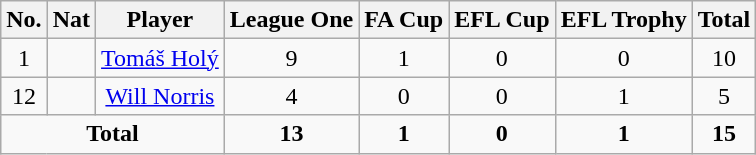<table class="wikitable" style="text-align:center">
<tr>
<th width=0%>No.</th>
<th width=0%>Nat</th>
<th width=0%>Player</th>
<th width=0%>League One</th>
<th width=0%>FA Cup</th>
<th width=0%>EFL Cup</th>
<th width=0%>EFL Trophy</th>
<th width=0%>Total</th>
</tr>
<tr>
<td>1</td>
<td></td>
<td><a href='#'>Tomáš Holý</a></td>
<td>9</td>
<td>1</td>
<td>0</td>
<td>0</td>
<td>10</td>
</tr>
<tr>
<td>12</td>
<td></td>
<td><a href='#'>Will Norris</a></td>
<td>4</td>
<td>0</td>
<td>0</td>
<td>1</td>
<td>5</td>
</tr>
<tr>
<td colspan=3><strong>Total</strong></td>
<td><strong>13</strong></td>
<td><strong>1</strong></td>
<td><strong>0</strong></td>
<td><strong>1</strong></td>
<td><strong>15</strong></td>
</tr>
</table>
